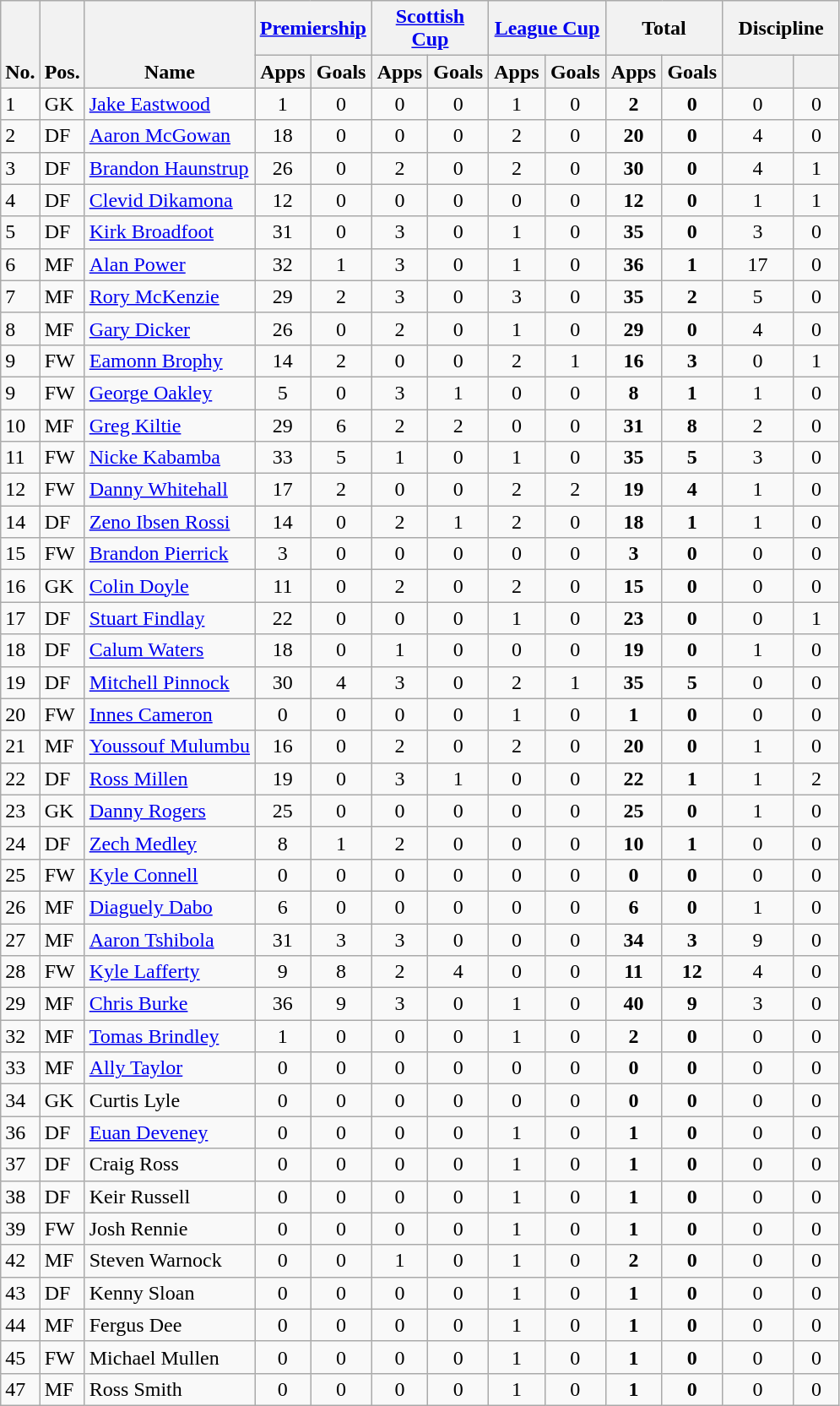<table class="wikitable" style="text-align:center">
<tr>
<th rowspan="2" valign="bottom">No.</th>
<th rowspan="2" valign="bottom">Pos.</th>
<th rowspan="2" valign="bottom">Name</th>
<th colspan="2" width="85"><a href='#'>Premiership</a></th>
<th colspan="2" width="85"><a href='#'>Scottish Cup</a></th>
<th colspan="2" width="85"><a href='#'>League Cup</a></th>
<th colspan="2" width="85">Total</th>
<th colspan="2" width="85">Discipline</th>
</tr>
<tr>
<th>Apps</th>
<th>Goals</th>
<th>Apps</th>
<th>Goals</th>
<th>Apps</th>
<th>Goals</th>
<th>Apps</th>
<th>Goals</th>
<th></th>
<th></th>
</tr>
<tr>
<td align="left">1</td>
<td align="left">GK</td>
<td align="left"> <a href='#'>Jake Eastwood</a></td>
<td>1</td>
<td>0</td>
<td>0</td>
<td>0</td>
<td>1</td>
<td>0</td>
<td><strong>2</strong></td>
<td><strong>0</strong></td>
<td>0</td>
<td>0</td>
</tr>
<tr>
<td align="left">2</td>
<td align="left">DF</td>
<td align="left"> <a href='#'>Aaron McGowan</a></td>
<td>18</td>
<td>0</td>
<td>0</td>
<td>0</td>
<td>2</td>
<td>0</td>
<td><strong>20</strong></td>
<td><strong>0</strong></td>
<td>4</td>
<td>0</td>
</tr>
<tr>
<td align="left">3</td>
<td align="left">DF</td>
<td align="left"> <a href='#'>Brandon Haunstrup</a></td>
<td>26</td>
<td>0</td>
<td>2</td>
<td>0</td>
<td>2</td>
<td>0</td>
<td><strong>30</strong></td>
<td><strong>0</strong></td>
<td>4</td>
<td>1</td>
</tr>
<tr>
<td align="left">4</td>
<td align="left">DF</td>
<td align="left"> <a href='#'>Clevid Dikamona</a></td>
<td>12</td>
<td>0</td>
<td>0</td>
<td>0</td>
<td>0</td>
<td>0</td>
<td><strong>12</strong></td>
<td><strong>0</strong></td>
<td>1</td>
<td>1</td>
</tr>
<tr>
<td align="left">5</td>
<td align="left">DF</td>
<td align="left"> <a href='#'>Kirk Broadfoot</a></td>
<td>31</td>
<td>0</td>
<td>3</td>
<td>0</td>
<td>1</td>
<td>0</td>
<td><strong>35</strong></td>
<td><strong>0</strong></td>
<td>3</td>
<td>0</td>
</tr>
<tr>
<td align="left">6</td>
<td align="left">MF</td>
<td align="left"> <a href='#'>Alan Power</a></td>
<td>32</td>
<td>1</td>
<td>3</td>
<td>0</td>
<td>1</td>
<td>0</td>
<td><strong>36</strong></td>
<td><strong>1</strong></td>
<td>17</td>
<td>0</td>
</tr>
<tr>
<td align="left">7</td>
<td align="left">MF</td>
<td align="left"> <a href='#'>Rory McKenzie</a></td>
<td>29</td>
<td>2</td>
<td>3</td>
<td>0</td>
<td>3</td>
<td>0</td>
<td><strong>35</strong></td>
<td><strong>2</strong></td>
<td>5</td>
<td>0</td>
</tr>
<tr>
<td align="left">8</td>
<td align="left">MF</td>
<td align="left"> <a href='#'>Gary Dicker</a></td>
<td>26</td>
<td>0</td>
<td>2</td>
<td>0</td>
<td>1</td>
<td>0</td>
<td><strong>29</strong></td>
<td><strong>0</strong></td>
<td>4</td>
<td>0</td>
</tr>
<tr>
<td align="left">9</td>
<td align="left">FW</td>
<td align="left"> <a href='#'>Eamonn Brophy</a></td>
<td>14</td>
<td>2</td>
<td>0</td>
<td>0</td>
<td>2</td>
<td>1</td>
<td><strong>16</strong></td>
<td><strong>3</strong></td>
<td>0</td>
<td>1</td>
</tr>
<tr>
<td align="left">9</td>
<td align="left">FW</td>
<td align="left"> <a href='#'>George Oakley</a></td>
<td>5</td>
<td>0</td>
<td>3</td>
<td>1</td>
<td>0</td>
<td>0</td>
<td><strong>8</strong></td>
<td><strong>1</strong></td>
<td>1</td>
<td>0</td>
</tr>
<tr>
<td align="left">10</td>
<td align="left">MF</td>
<td align="left"> <a href='#'>Greg Kiltie</a></td>
<td>29</td>
<td>6</td>
<td>2</td>
<td>2</td>
<td>0</td>
<td>0</td>
<td><strong>31</strong></td>
<td><strong>8</strong></td>
<td>2</td>
<td>0</td>
</tr>
<tr>
<td align="left">11</td>
<td align="left">FW</td>
<td align="left"> <a href='#'>Nicke Kabamba</a></td>
<td>33</td>
<td>5</td>
<td>1</td>
<td>0</td>
<td>1</td>
<td>0</td>
<td><strong>35</strong></td>
<td><strong>5</strong></td>
<td>3</td>
<td>0</td>
</tr>
<tr>
<td align="left">12</td>
<td align="left">FW</td>
<td align="left"> <a href='#'>Danny Whitehall</a></td>
<td>17</td>
<td>2</td>
<td>0</td>
<td>0</td>
<td>2</td>
<td>2</td>
<td><strong>19</strong></td>
<td><strong>4</strong></td>
<td>1</td>
<td>0</td>
</tr>
<tr>
<td align="left">14</td>
<td align="left">DF</td>
<td align="left"> <a href='#'>Zeno Ibsen Rossi</a></td>
<td>14</td>
<td>0</td>
<td>2</td>
<td>1</td>
<td>2</td>
<td>0</td>
<td><strong>18</strong></td>
<td><strong>1</strong></td>
<td>1</td>
<td>0</td>
</tr>
<tr>
<td align="left">15</td>
<td align="left">FW</td>
<td align="left"> <a href='#'>Brandon Pierrick</a></td>
<td>3</td>
<td>0</td>
<td>0</td>
<td>0</td>
<td>0</td>
<td>0</td>
<td><strong>3</strong></td>
<td><strong>0</strong></td>
<td>0</td>
<td>0</td>
</tr>
<tr>
<td align="left">16</td>
<td align="left">GK</td>
<td align="left"> <a href='#'>Colin Doyle</a></td>
<td>11</td>
<td>0</td>
<td>2</td>
<td>0</td>
<td>2</td>
<td>0</td>
<td><strong>15</strong></td>
<td><strong>0</strong></td>
<td>0</td>
<td>0</td>
</tr>
<tr>
<td align="left">17</td>
<td align="left">DF</td>
<td align="left"> <a href='#'>Stuart Findlay</a></td>
<td>22</td>
<td>0</td>
<td>0</td>
<td>0</td>
<td>1</td>
<td>0</td>
<td><strong>23</strong></td>
<td><strong>0</strong></td>
<td>0</td>
<td>1</td>
</tr>
<tr>
<td align="left">18</td>
<td align="left">DF</td>
<td align="left"> <a href='#'>Calum Waters</a></td>
<td>18</td>
<td>0</td>
<td>1</td>
<td>0</td>
<td>0</td>
<td>0</td>
<td><strong>19</strong></td>
<td><strong>0</strong></td>
<td>1</td>
<td>0</td>
</tr>
<tr>
<td align="left">19</td>
<td align="left">DF</td>
<td align="left"> <a href='#'>Mitchell Pinnock</a></td>
<td>30</td>
<td>4</td>
<td>3</td>
<td>0</td>
<td>2</td>
<td>1</td>
<td><strong>35</strong></td>
<td><strong>5</strong></td>
<td>0</td>
<td>0</td>
</tr>
<tr>
<td align="left">20</td>
<td align="left">FW</td>
<td align="left"> <a href='#'>Innes Cameron</a></td>
<td>0</td>
<td>0</td>
<td>0</td>
<td>0</td>
<td>1</td>
<td>0</td>
<td><strong>1</strong></td>
<td><strong>0</strong></td>
<td>0</td>
<td>0</td>
</tr>
<tr>
<td align="left">21</td>
<td align="left">MF</td>
<td align="left"> <a href='#'>Youssouf Mulumbu</a></td>
<td>16</td>
<td>0</td>
<td>2</td>
<td>0</td>
<td>2</td>
<td>0</td>
<td><strong>20</strong></td>
<td><strong>0</strong></td>
<td>1</td>
<td>0</td>
</tr>
<tr>
<td align="left">22</td>
<td align="left">DF</td>
<td align="left"> <a href='#'>Ross Millen</a></td>
<td>19</td>
<td>0</td>
<td>3</td>
<td>1</td>
<td>0</td>
<td>0</td>
<td><strong>22</strong></td>
<td><strong>1</strong></td>
<td>1</td>
<td>2</td>
</tr>
<tr>
<td align="left">23</td>
<td align="left">GK</td>
<td align="left"> <a href='#'>Danny Rogers</a></td>
<td>25</td>
<td>0</td>
<td>0</td>
<td>0</td>
<td>0</td>
<td>0</td>
<td><strong>25</strong></td>
<td><strong>0</strong></td>
<td>1</td>
<td>0</td>
</tr>
<tr>
<td align="left">24</td>
<td align="left">DF</td>
<td align="left"> <a href='#'>Zech Medley</a></td>
<td>8</td>
<td>1</td>
<td>2</td>
<td>0</td>
<td>0</td>
<td>0</td>
<td><strong>10</strong></td>
<td><strong>1</strong></td>
<td>0</td>
<td>0</td>
</tr>
<tr>
<td align="left">25</td>
<td align="left">FW</td>
<td align="left"> <a href='#'>Kyle Connell</a></td>
<td>0</td>
<td>0</td>
<td>0</td>
<td>0</td>
<td>0</td>
<td>0</td>
<td><strong>0</strong></td>
<td><strong>0</strong></td>
<td>0</td>
<td>0</td>
</tr>
<tr>
<td align="left">26</td>
<td align="left">MF</td>
<td align="left"> <a href='#'>Diaguely Dabo</a></td>
<td>6</td>
<td>0</td>
<td>0</td>
<td>0</td>
<td>0</td>
<td>0</td>
<td><strong>6</strong></td>
<td><strong>0</strong></td>
<td>1</td>
<td>0</td>
</tr>
<tr>
<td align="left">27</td>
<td align="left">MF</td>
<td align="left"> <a href='#'>Aaron Tshibola</a></td>
<td>31</td>
<td>3</td>
<td>3</td>
<td>0</td>
<td>0</td>
<td>0</td>
<td><strong>34</strong></td>
<td><strong>3</strong></td>
<td>9</td>
<td>0</td>
</tr>
<tr>
<td align="left">28</td>
<td align="left">FW</td>
<td align="left"> <a href='#'>Kyle Lafferty</a></td>
<td>9</td>
<td>8</td>
<td>2</td>
<td>4</td>
<td>0</td>
<td>0</td>
<td><strong>11</strong></td>
<td><strong>12</strong></td>
<td>4</td>
<td>0</td>
</tr>
<tr>
<td align="left">29</td>
<td align="left">MF</td>
<td align="left"> <a href='#'>Chris Burke</a></td>
<td>36</td>
<td>9</td>
<td>3</td>
<td>0</td>
<td>1</td>
<td>0</td>
<td><strong>40</strong></td>
<td><strong>9</strong></td>
<td>3</td>
<td>0</td>
</tr>
<tr>
<td align="left">32</td>
<td align="left">MF</td>
<td align="left"> <a href='#'>Tomas Brindley</a></td>
<td>1</td>
<td>0</td>
<td>0</td>
<td>0</td>
<td>1</td>
<td>0</td>
<td><strong>2</strong></td>
<td><strong>0</strong></td>
<td>0</td>
<td>0</td>
</tr>
<tr>
<td align="left">33</td>
<td align="left">MF</td>
<td align="left"> <a href='#'>Ally Taylor</a></td>
<td>0</td>
<td>0</td>
<td>0</td>
<td>0</td>
<td>0</td>
<td>0</td>
<td><strong>0</strong></td>
<td><strong>0</strong></td>
<td>0</td>
<td>0</td>
</tr>
<tr>
<td align="left">34</td>
<td align="left">GK</td>
<td align="left"> Curtis Lyle</td>
<td>0</td>
<td>0</td>
<td>0</td>
<td>0</td>
<td>0</td>
<td>0</td>
<td><strong>0</strong></td>
<td><strong>0</strong></td>
<td>0</td>
<td>0</td>
</tr>
<tr>
<td align="left">36</td>
<td align="left">DF</td>
<td align="left"> <a href='#'>Euan Deveney</a></td>
<td>0</td>
<td>0</td>
<td>0</td>
<td>0</td>
<td>1</td>
<td>0</td>
<td><strong>1</strong></td>
<td><strong>0</strong></td>
<td>0</td>
<td>0</td>
</tr>
<tr>
<td align="left">37</td>
<td align="left">DF</td>
<td align="left"> Craig Ross</td>
<td>0</td>
<td>0</td>
<td>0</td>
<td>0</td>
<td>1</td>
<td>0</td>
<td><strong>1</strong></td>
<td><strong>0</strong></td>
<td>0</td>
<td>0</td>
</tr>
<tr>
<td align="left">38</td>
<td align="left">DF</td>
<td align="left"> Keir Russell</td>
<td>0</td>
<td>0</td>
<td>0</td>
<td>0</td>
<td>1</td>
<td>0</td>
<td><strong>1</strong></td>
<td><strong>0</strong></td>
<td>0</td>
<td>0</td>
</tr>
<tr>
<td align="left">39</td>
<td align="left">FW</td>
<td align="left"> Josh Rennie</td>
<td>0</td>
<td>0</td>
<td>0</td>
<td>0</td>
<td>1</td>
<td>0</td>
<td><strong>1</strong></td>
<td><strong>0</strong></td>
<td>0</td>
<td>0</td>
</tr>
<tr>
<td align="left">42</td>
<td align="left">MF</td>
<td align="left"> Steven Warnock</td>
<td>0</td>
<td>0</td>
<td>1</td>
<td>0</td>
<td>1</td>
<td>0</td>
<td><strong>2</strong></td>
<td><strong>0</strong></td>
<td>0</td>
<td>0</td>
</tr>
<tr>
<td align="left">43</td>
<td align="left">DF</td>
<td align="left"> Kenny Sloan</td>
<td>0</td>
<td>0</td>
<td>0</td>
<td>0</td>
<td>1</td>
<td>0</td>
<td><strong>1</strong></td>
<td><strong>0</strong></td>
<td>0</td>
<td>0</td>
</tr>
<tr>
<td align="left">44</td>
<td align="left">MF</td>
<td align="left"> Fergus Dee</td>
<td>0</td>
<td>0</td>
<td>0</td>
<td>0</td>
<td>1</td>
<td>0</td>
<td><strong>1</strong></td>
<td><strong>0</strong></td>
<td>0</td>
<td>0</td>
</tr>
<tr>
<td align="left">45</td>
<td align="left">FW</td>
<td align="left"> Michael Mullen</td>
<td>0</td>
<td>0</td>
<td>0</td>
<td>0</td>
<td>1</td>
<td>0</td>
<td><strong>1</strong></td>
<td><strong>0</strong></td>
<td>0</td>
<td>0</td>
</tr>
<tr>
<td align="left">47</td>
<td align="left">MF</td>
<td align="left"> Ross Smith</td>
<td>0</td>
<td>0</td>
<td>0</td>
<td>0</td>
<td>1</td>
<td>0</td>
<td><strong>1</strong></td>
<td><strong>0</strong></td>
<td>0</td>
<td>0</td>
</tr>
</table>
